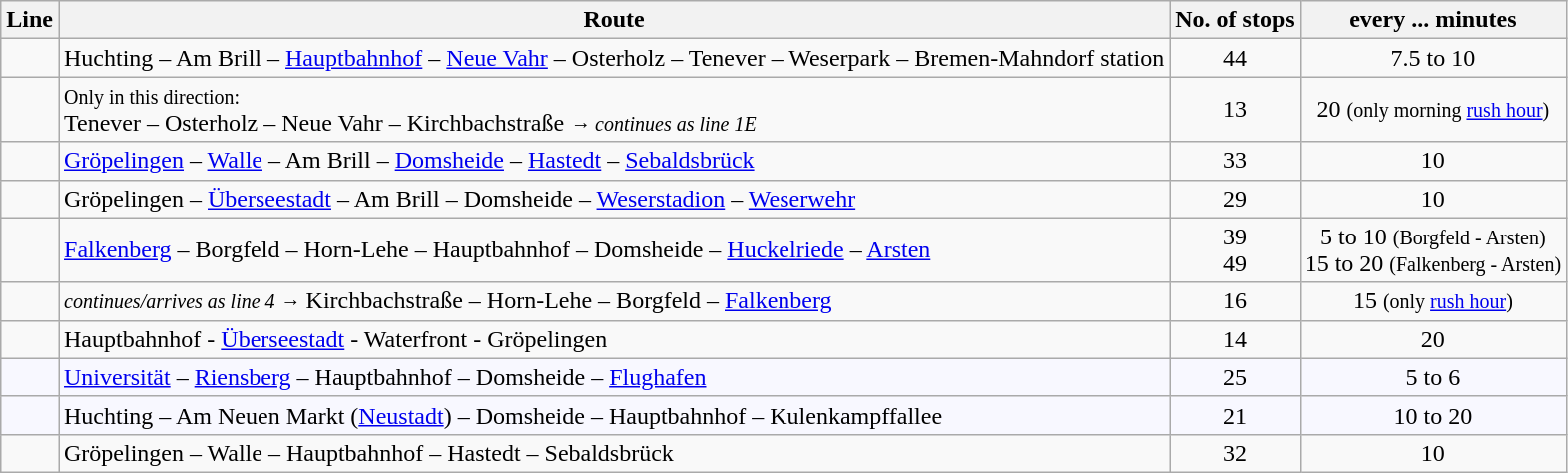<table class="wikitable zebra">
<tr>
<th>Line</th>
<th>Route</th>
<th>No. of stops</th>
<th>every ... minutes</th>
</tr>
<tr>
<td align="center"></td>
<td>Huchting – Am Brill – <a href='#'>Hauptbahnhof</a> – <a href='#'>Neue Vahr</a> – Osterholz – Tenever – Weserpark – Bremen-Mahndorf station</td>
<td align="center">44</td>
<td align="center">7.5 to 10</td>
</tr>
<tr>
<td align="center"></td>
<td><small>Only in this direction:</small><br> Tenever – Osterholz – Neue Vahr – Kirchbachstraße <small><em>→ continues as line 1E</em></small></td>
<td align="center">13</td>
<td align="center">20 <small>(only morning <a href='#'>rush hour</a>)</small></td>
</tr>
<tr>
<td align="center"></td>
<td><a href='#'>Gröpelingen</a> – <a href='#'>Walle</a> – Am Brill – <a href='#'>Domsheide</a> – <a href='#'>Hastedt</a> – <a href='#'>Sebaldsbrück</a></td>
<td align="center">33</td>
<td align="center">10</td>
</tr>
<tr>
<td align="center"></td>
<td>Gröpelingen – <a href='#'>Überseestadt</a> – Am Brill – Domsheide – <a href='#'>Weserstadion</a> – <a href='#'>Weserwehr</a></td>
<td align="center">29</td>
<td align="center">10</td>
</tr>
<tr>
<td align="center"></td>
<td><a href='#'>Falkenberg</a> – Borgfeld – Horn-Lehe – Hauptbahnhof – Domsheide – <a href='#'>Huckelriede</a> – <a href='#'>Arsten</a></td>
<td align="center">39 <br> 49</td>
<td align="center">5 to 10 <small>(Borgfeld - Arsten)</small><br>15 to 20 <small>(Falkenberg - Arsten)</small></td>
</tr>
<tr>
<td align="center"></td>
<td><small><em>continues/arrives as line 4 →</em></small> Kirchbachstraße – Horn-Lehe – Borgfeld – <a href='#'>Falkenberg</a></td>
<td align="center">16</td>
<td align="center">15 <small>(only <a href='#'>rush hour</a>)</small></td>
</tr>
<tr>
<td align="center"></td>
<td>Hauptbahnhof - <a href='#'>Überseestadt</a> - Waterfront - Gröpelingen</td>
<td align="center">14</td>
<td align="center">20</td>
</tr>
<tr bgcolor="#F8F8FF">
<td align="center"></td>
<td><a href='#'>Universität</a> – <a href='#'>Riensberg</a> – Hauptbahnhof – Domsheide – <a href='#'>Flughafen</a></td>
<td align="center">25</td>
<td align="center">5 to 6</td>
</tr>
<tr bgcolor="#F8F8FF">
<td align="center"></td>
<td>Huchting – Am Neuen Markt (<a href='#'>Neustadt</a>) – Domsheide – Hauptbahnhof – Kulenkampffallee</td>
<td align="center">21</td>
<td align="center">10 to 20</td>
</tr>
<tr>
<td align="center"></td>
<td>Gröpelingen – Walle – Hauptbahnhof – Hastedt – Sebaldsbrück</td>
<td align="center">32</td>
<td align="center">10</td>
</tr>
</table>
